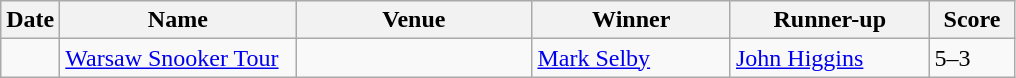<table class ="wikitable">
<tr style="background:#efefef;">
<th width=30>Date</th>
<th width=150>Name</th>
<th width=150>Venue</th>
<th width=125>Winner</th>
<th width=125>Runner-up</th>
<th width=50 align="center">Score</th>
</tr>
<tr>
<td></td>
<td><a href='#'>Warsaw Snooker Tour</a></td>
<td></td>
<td> <a href='#'>Mark Selby</a></td>
<td> <a href='#'>John Higgins</a></td>
<td>5–3</td>
</tr>
</table>
